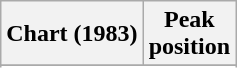<table class="wikitable sortable plainrowheaders" style="text-align:center">
<tr>
<th scope="col">Chart (1983)</th>
<th scope="col">Peak<br>position</th>
</tr>
<tr>
</tr>
<tr>
</tr>
<tr>
</tr>
</table>
